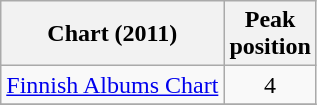<table class="wikitable sortable">
<tr>
<th>Chart (2011)</th>
<th align="center">Peak<br>position</th>
</tr>
<tr>
<td><a href='#'>Finnish Albums Chart</a></td>
<td align="center">4</td>
</tr>
<tr>
</tr>
</table>
